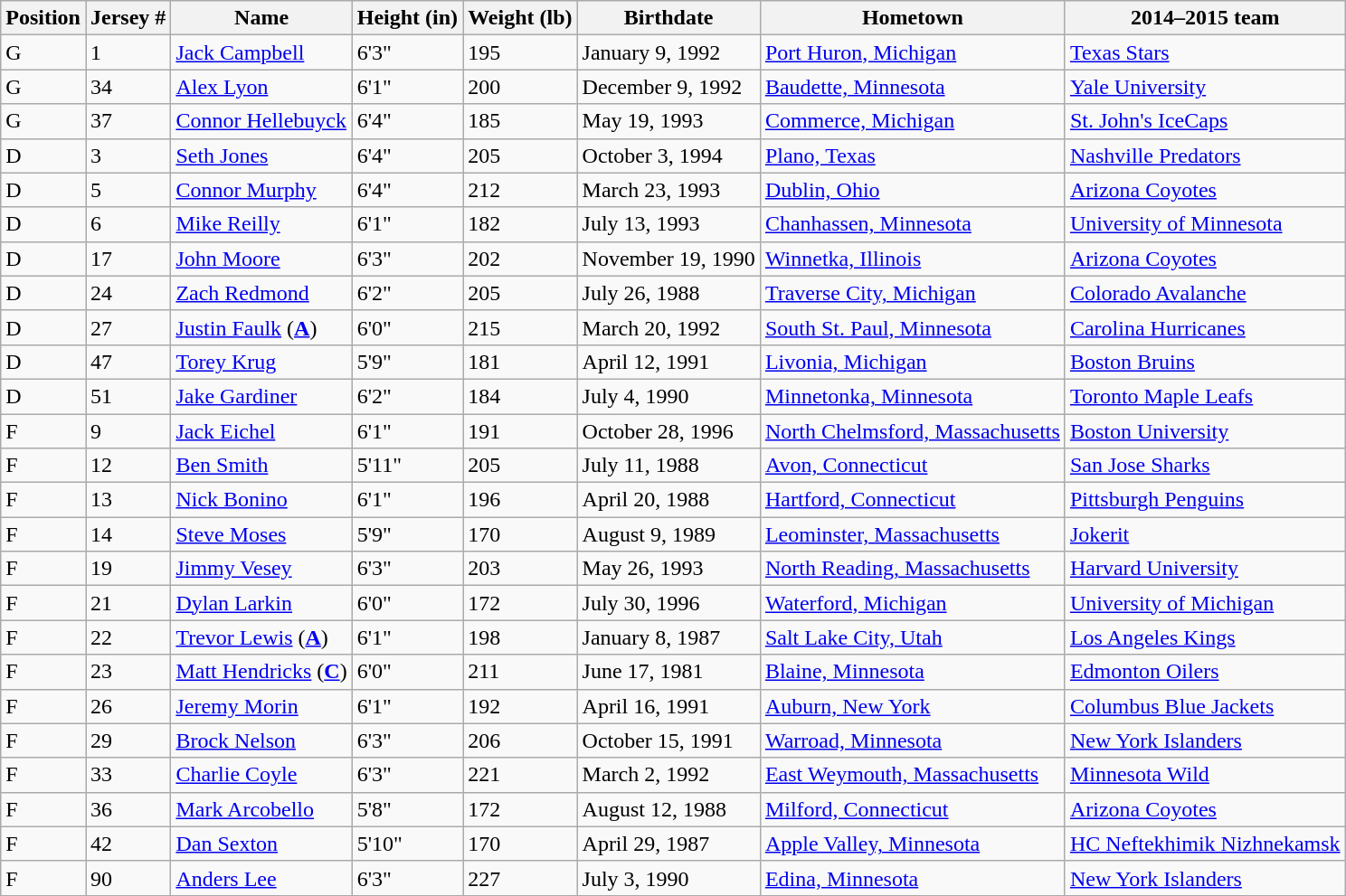<table class="wikitable sortable">
<tr>
<th>Position</th>
<th>Jersey #</th>
<th>Name</th>
<th>Height (in)</th>
<th>Weight (lb)</th>
<th>Birthdate</th>
<th>Hometown</th>
<th>2014–2015 team</th>
</tr>
<tr>
<td>G</td>
<td>1</td>
<td><a href='#'>Jack Campbell</a></td>
<td>6'3"</td>
<td>195</td>
<td>January 9, 1992</td>
<td><a href='#'>Port Huron, Michigan</a></td>
<td><a href='#'>Texas Stars</a></td>
</tr>
<tr>
<td>G</td>
<td>34</td>
<td><a href='#'>Alex Lyon</a></td>
<td>6'1"</td>
<td>200</td>
<td>December 9, 1992</td>
<td><a href='#'>Baudette, Minnesota</a></td>
<td><a href='#'>Yale University</a></td>
</tr>
<tr>
<td>G</td>
<td>37</td>
<td><a href='#'>Connor Hellebuyck</a></td>
<td>6'4"</td>
<td>185</td>
<td>May 19, 1993</td>
<td><a href='#'>Commerce, Michigan</a></td>
<td><a href='#'>St. John's IceCaps</a></td>
</tr>
<tr>
<td>D</td>
<td>3</td>
<td><a href='#'>Seth Jones</a></td>
<td>6'4"</td>
<td>205</td>
<td>October 3, 1994</td>
<td><a href='#'>Plano, Texas</a></td>
<td><a href='#'>Nashville Predators</a></td>
</tr>
<tr>
<td>D</td>
<td>5</td>
<td><a href='#'>Connor Murphy</a></td>
<td>6'4"</td>
<td>212</td>
<td>March 23, 1993</td>
<td><a href='#'>Dublin, Ohio</a></td>
<td><a href='#'>Arizona Coyotes</a></td>
</tr>
<tr>
<td>D</td>
<td>6</td>
<td><a href='#'>Mike Reilly</a></td>
<td>6'1"</td>
<td>182</td>
<td>July 13, 1993</td>
<td><a href='#'>Chanhassen, Minnesota</a></td>
<td><a href='#'>University of Minnesota</a></td>
</tr>
<tr>
<td>D</td>
<td>17</td>
<td><a href='#'>John Moore</a></td>
<td>6'3"</td>
<td>202</td>
<td>November 19, 1990</td>
<td><a href='#'>Winnetka, Illinois</a></td>
<td><a href='#'>Arizona Coyotes</a></td>
</tr>
<tr>
<td>D</td>
<td>24</td>
<td><a href='#'>Zach Redmond</a></td>
<td>6'2"</td>
<td>205</td>
<td>July 26, 1988</td>
<td><a href='#'>Traverse City, Michigan</a></td>
<td><a href='#'>Colorado Avalanche</a></td>
</tr>
<tr>
<td>D</td>
<td>27</td>
<td><a href='#'>Justin Faulk</a> (<strong><a href='#'>A</a></strong>)</td>
<td>6'0"</td>
<td>215</td>
<td>March 20, 1992</td>
<td><a href='#'>South St. Paul, Minnesota</a></td>
<td><a href='#'>Carolina Hurricanes</a></td>
</tr>
<tr>
<td>D</td>
<td>47</td>
<td><a href='#'>Torey Krug</a></td>
<td>5'9"</td>
<td>181</td>
<td>April 12, 1991</td>
<td><a href='#'>Livonia, Michigan</a></td>
<td><a href='#'>Boston Bruins</a></td>
</tr>
<tr>
<td>D</td>
<td>51</td>
<td><a href='#'>Jake Gardiner</a></td>
<td>6'2"</td>
<td>184</td>
<td>July 4, 1990</td>
<td><a href='#'>Minnetonka, Minnesota</a></td>
<td><a href='#'>Toronto Maple Leafs</a></td>
</tr>
<tr>
<td>F</td>
<td>9</td>
<td><a href='#'>Jack Eichel</a></td>
<td>6'1"</td>
<td>191</td>
<td>October 28, 1996</td>
<td><a href='#'>North Chelmsford, Massachusetts</a></td>
<td><a href='#'>Boston University</a></td>
</tr>
<tr>
<td>F</td>
<td>12</td>
<td><a href='#'>Ben Smith</a></td>
<td>5'11"</td>
<td>205</td>
<td>July 11, 1988</td>
<td><a href='#'>Avon, Connecticut</a></td>
<td><a href='#'>San Jose Sharks</a></td>
</tr>
<tr>
<td>F</td>
<td>13</td>
<td><a href='#'>Nick Bonino</a></td>
<td>6'1"</td>
<td>196</td>
<td>April 20, 1988</td>
<td><a href='#'>Hartford, Connecticut</a></td>
<td><a href='#'>Pittsburgh Penguins</a></td>
</tr>
<tr>
<td>F</td>
<td>14</td>
<td><a href='#'>Steve Moses</a></td>
<td>5'9"</td>
<td>170</td>
<td>August 9, 1989</td>
<td><a href='#'>Leominster, Massachusetts</a></td>
<td><a href='#'>Jokerit</a></td>
</tr>
<tr>
<td>F</td>
<td>19</td>
<td><a href='#'>Jimmy Vesey</a></td>
<td>6'3"</td>
<td>203</td>
<td>May 26, 1993</td>
<td><a href='#'>North Reading, Massachusetts</a></td>
<td><a href='#'>Harvard University</a></td>
</tr>
<tr>
<td>F</td>
<td>21</td>
<td><a href='#'>Dylan Larkin</a></td>
<td>6'0"</td>
<td>172</td>
<td>July 30, 1996</td>
<td><a href='#'>Waterford, Michigan</a></td>
<td><a href='#'>University of Michigan</a></td>
</tr>
<tr>
<td>F</td>
<td>22</td>
<td><a href='#'>Trevor Lewis</a> (<strong><a href='#'>A</a></strong>)</td>
<td>6'1"</td>
<td>198</td>
<td>January 8, 1987</td>
<td><a href='#'>Salt Lake City, Utah</a></td>
<td><a href='#'>Los Angeles Kings</a></td>
</tr>
<tr>
<td>F</td>
<td>23</td>
<td><a href='#'>Matt Hendricks</a> (<strong><a href='#'>C</a></strong>)</td>
<td>6'0"</td>
<td>211</td>
<td>June 17, 1981</td>
<td><a href='#'>Blaine, Minnesota</a></td>
<td><a href='#'>Edmonton Oilers</a></td>
</tr>
<tr>
<td>F</td>
<td>26</td>
<td><a href='#'>Jeremy Morin</a></td>
<td>6'1"</td>
<td>192</td>
<td>April 16, 1991</td>
<td><a href='#'>Auburn, New York</a></td>
<td><a href='#'>Columbus Blue Jackets</a></td>
</tr>
<tr>
<td>F</td>
<td>29</td>
<td><a href='#'>Brock Nelson</a></td>
<td>6'3"</td>
<td>206</td>
<td>October 15, 1991</td>
<td><a href='#'>Warroad, Minnesota</a></td>
<td><a href='#'>New York Islanders</a></td>
</tr>
<tr>
<td>F</td>
<td>33</td>
<td><a href='#'>Charlie Coyle</a></td>
<td>6'3"</td>
<td>221</td>
<td>March 2, 1992</td>
<td><a href='#'>East Weymouth, Massachusetts</a></td>
<td><a href='#'>Minnesota Wild</a></td>
</tr>
<tr>
<td>F</td>
<td>36</td>
<td><a href='#'>Mark Arcobello</a></td>
<td>5'8"</td>
<td>172</td>
<td>August 12, 1988</td>
<td><a href='#'>Milford, Connecticut</a></td>
<td><a href='#'>Arizona Coyotes</a></td>
</tr>
<tr>
<td>F</td>
<td>42</td>
<td><a href='#'>Dan Sexton</a></td>
<td>5'10"</td>
<td>170</td>
<td>April 29, 1987</td>
<td><a href='#'>Apple Valley, Minnesota</a></td>
<td><a href='#'>HC Neftekhimik Nizhnekamsk</a></td>
</tr>
<tr>
<td>F</td>
<td>90</td>
<td><a href='#'>Anders Lee</a></td>
<td>6'3"</td>
<td>227</td>
<td>July 3, 1990</td>
<td><a href='#'>Edina, Minnesota</a></td>
<td><a href='#'>New York Islanders</a></td>
</tr>
<tr>
</tr>
</table>
